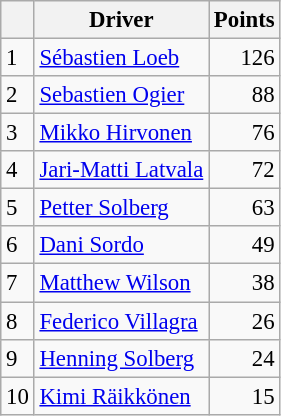<table class="wikitable" style="font-size: 95%;">
<tr>
<th></th>
<th>Driver</th>
<th>Points</th>
</tr>
<tr>
<td>1</td>
<td> <a href='#'>Sébastien Loeb</a></td>
<td align="right">126</td>
</tr>
<tr>
<td>2</td>
<td> <a href='#'>Sebastien Ogier</a></td>
<td align="right">88</td>
</tr>
<tr>
<td>3</td>
<td> <a href='#'>Mikko Hirvonen</a></td>
<td align="right">76</td>
</tr>
<tr>
<td>4</td>
<td> <a href='#'>Jari-Matti Latvala</a></td>
<td align="right">72</td>
</tr>
<tr>
<td>5</td>
<td> <a href='#'>Petter Solberg</a></td>
<td align="right">63</td>
</tr>
<tr>
<td>6</td>
<td> <a href='#'>Dani Sordo</a></td>
<td align="right">49</td>
</tr>
<tr>
<td>7</td>
<td> <a href='#'>Matthew Wilson</a></td>
<td align="right">38</td>
</tr>
<tr>
<td>8</td>
<td> <a href='#'>Federico Villagra</a></td>
<td align="right">26</td>
</tr>
<tr>
<td>9</td>
<td> <a href='#'>Henning Solberg</a></td>
<td align="right">24</td>
</tr>
<tr>
<td>10</td>
<td> <a href='#'>Kimi Räikkönen</a></td>
<td align="right">15</td>
</tr>
</table>
